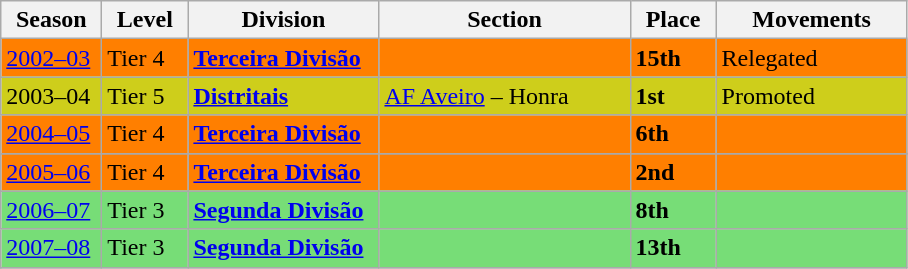<table class="wikitable" style="text-align: left;">
<tr>
<th style="width: 60px;"><strong>Season</strong></th>
<th style="width: 50px;"><strong>Level</strong></th>
<th style="width: 120px;"><strong>Division</strong></th>
<th style="width: 160px;"><strong>Section</strong></th>
<th style="width: 50px;"><strong>Place</strong></th>
<th style="width: 120px;"><strong>Movements</strong></th>
</tr>
<tr>
<td style="background:#FF7F00;"><a href='#'>2002–03</a></td>
<td style="background:#FF7F00;">Tier 4</td>
<td style="background:#FF7F00;"><strong><a href='#'>Terceira Divisão</a></strong></td>
<td style="background:#FF7F00;"></td>
<td style="background:#FF7F00;"><strong>15th</strong></td>
<td style="background:#FF7F00;">Relegated</td>
</tr>
<tr>
<td style="background:#CECE1B;">2003–04</td>
<td style="background:#CECE1B;">Tier 5</td>
<td style="background:#CECE1B;"><strong><a href='#'>Distritais</a></strong></td>
<td style="background:#CECE1B;"><a href='#'>AF Aveiro</a> – Honra</td>
<td style="background:#CECE1B;"><strong>1st</strong></td>
<td style="background:#CECE1B;">Promoted</td>
</tr>
<tr>
<td style="background:#FF7F00;"><a href='#'>2004–05</a></td>
<td style="background:#FF7F00;">Tier 4</td>
<td style="background:#FF7F00;"><strong><a href='#'>Terceira Divisão</a></strong></td>
<td style="background:#FF7F00;"></td>
<td style="background:#FF7F00;"><strong>6th</strong></td>
<td style="background:#FF7F00;"></td>
</tr>
<tr>
</tr>
<tr>
<td style="background:#FF7F00;"><a href='#'>2005–06</a></td>
<td style="background:#FF7F00;">Tier 4</td>
<td style="background:#FF7F00;"><strong><a href='#'>Terceira Divisão</a></strong></td>
<td style="background:#FF7F00;"></td>
<td style="background:#FF7F00;"><strong>2nd</strong></td>
<td style="background:#FF7F00;"></td>
</tr>
<tr>
<td style="background:#77DD77;"><a href='#'>2006–07</a></td>
<td style="background:#77DD77;">Tier 3</td>
<td style="background:#77DD77;"><strong><a href='#'>Segunda Divisão</a></strong></td>
<td style="background:#77DD77;"></td>
<td style="background:#77DD77;"><strong>8th</strong></td>
<td style="background:#77DD77;"></td>
</tr>
<tr>
<td style="background:#77DD77;"><a href='#'>2007–08</a></td>
<td style="background:#77DD77;">Tier 3</td>
<td style="background:#77DD77;"><strong><a href='#'>Segunda Divisão</a></strong></td>
<td style="background:#77DD77;"></td>
<td style="background:#77DD77;"><strong>13th</strong></td>
<td style="background:#77DD77;"></td>
</tr>
<tr>
</tr>
</table>
